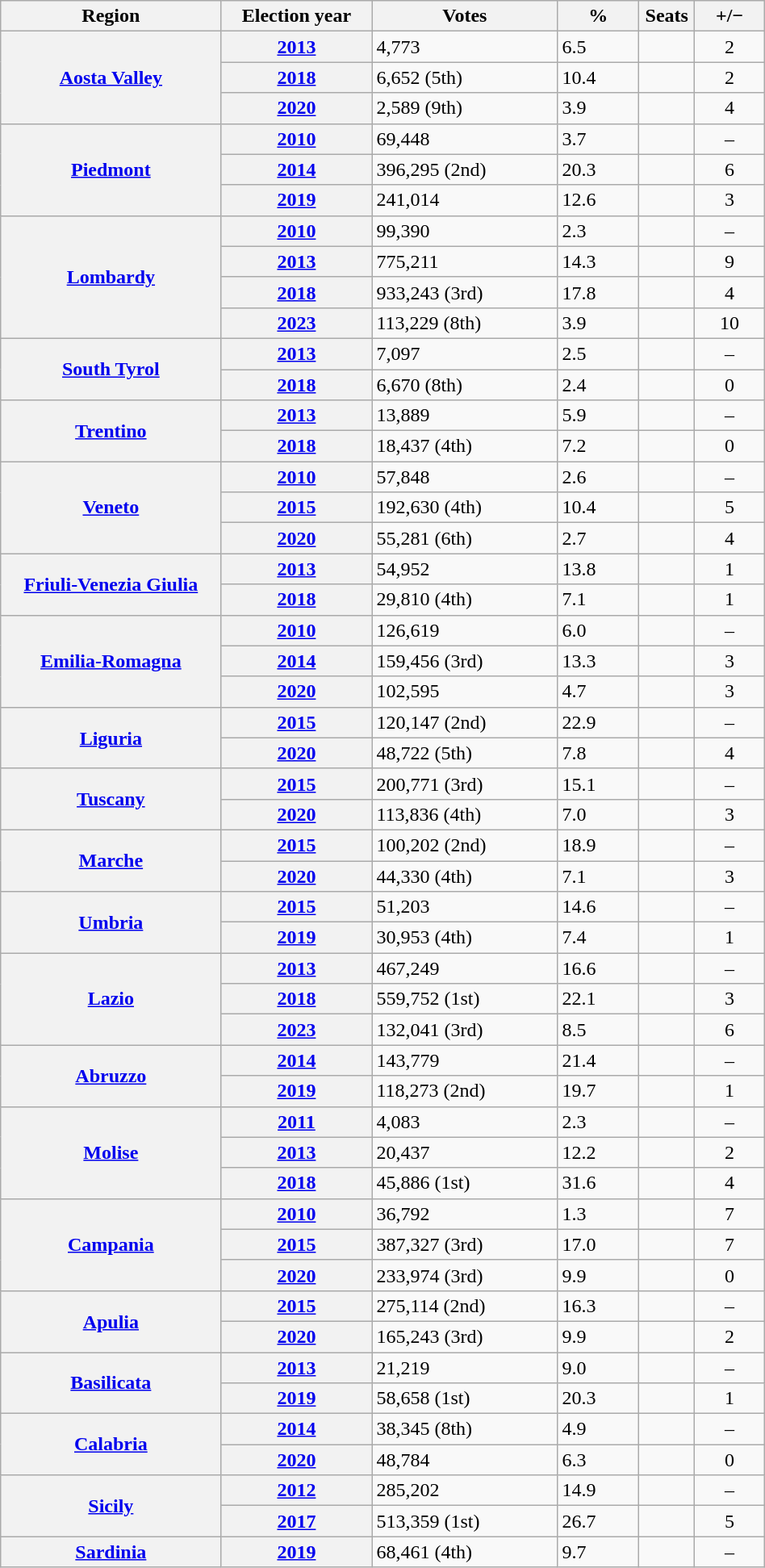<table class=wikitable style="width:50%; border:1px #AAAAFF solid">
<tr>
<th width=19%>Region</th>
<th width=13%>Election year</th>
<th width=16%>Votes</th>
<th width=7%>%</th>
<th width=1%>Seats</th>
<th width=6%>+/−</th>
</tr>
<tr>
<th rowspan=3><a href='#'>Aosta Valley</a></th>
<th><a href='#'>2013</a></th>
<td>4,773</td>
<td>6.5</td>
<td></td>
<td style="text-align: center"> 2</td>
</tr>
<tr>
<th><a href='#'>2018</a></th>
<td>6,652 (5th)</td>
<td>10.4</td>
<td></td>
<td style="text-align: center"> 2</td>
</tr>
<tr>
<th><a href='#'>2020</a></th>
<td>2,589 (9th)</td>
<td>3.9</td>
<td></td>
<td style="text-align: center"> 4</td>
</tr>
<tr>
<th rowspan=3><a href='#'>Piedmont</a></th>
<th><a href='#'>2010</a></th>
<td>69,448</td>
<td>3.7</td>
<td></td>
<td style="text-align: center">–</td>
</tr>
<tr>
<th><a href='#'>2014</a></th>
<td>396,295 (2nd)</td>
<td>20.3</td>
<td></td>
<td style="text-align: center"> 6</td>
</tr>
<tr>
<th><a href='#'>2019</a></th>
<td>241,014</td>
<td>12.6</td>
<td></td>
<td style="text-align: center"> 3</td>
</tr>
<tr>
<th rowspan=4><a href='#'>Lombardy</a></th>
<th><a href='#'>2010</a></th>
<td>99,390</td>
<td>2.3</td>
<td></td>
<td style="text-align: center">–</td>
</tr>
<tr>
<th><a href='#'>2013</a></th>
<td>775,211</td>
<td>14.3</td>
<td></td>
<td style="text-align: center"> 9</td>
</tr>
<tr>
<th><a href='#'>2018</a></th>
<td>933,243 (3rd)</td>
<td>17.8</td>
<td></td>
<td style="text-align: center"> 4</td>
</tr>
<tr>
<th><a href='#'>2023</a></th>
<td>113,229 (8th)</td>
<td>3.9</td>
<td></td>
<td style="text-align: center"> 10</td>
</tr>
<tr>
<th rowspan=2><a href='#'>South Tyrol</a></th>
<th><a href='#'>2013</a></th>
<td>7,097</td>
<td>2.5</td>
<td></td>
<td style="text-align: center">–</td>
</tr>
<tr>
<th><a href='#'>2018</a></th>
<td>6,670 (8th)</td>
<td>2.4</td>
<td></td>
<td style="text-align: center"> 0</td>
</tr>
<tr>
<th rowspan=2><a href='#'>Trentino</a></th>
<th><a href='#'>2013</a></th>
<td>13,889</td>
<td>5.9</td>
<td></td>
<td style="text-align: center">–</td>
</tr>
<tr>
<th><a href='#'>2018</a></th>
<td>18,437 (4th)</td>
<td>7.2</td>
<td></td>
<td style="text-align: center"> 0</td>
</tr>
<tr>
<th rowspan=3><a href='#'>Veneto</a></th>
<th><a href='#'>2010</a></th>
<td>57,848</td>
<td>2.6</td>
<td></td>
<td style="text-align: center">–</td>
</tr>
<tr>
<th><a href='#'>2015</a></th>
<td>192,630 (4th)</td>
<td>10.4</td>
<td></td>
<td style="text-align: center"> 5</td>
</tr>
<tr>
<th><a href='#'>2020</a></th>
<td>55,281 (6th)</td>
<td>2.7</td>
<td></td>
<td style="text-align: center"> 4</td>
</tr>
<tr>
<th rowspan=2><a href='#'>Friuli-Venezia Giulia</a></th>
<th><a href='#'>2013</a></th>
<td>54,952</td>
<td>13.8</td>
<td></td>
<td style="text-align: center"> 1</td>
</tr>
<tr>
<th><a href='#'>2018</a></th>
<td>29,810 (4th)</td>
<td>7.1</td>
<td></td>
<td style="text-align: center"> 1</td>
</tr>
<tr>
<th rowspan=3><a href='#'>Emilia-Romagna</a></th>
<th><a href='#'>2010</a></th>
<td>126,619</td>
<td>6.0</td>
<td></td>
<td style="text-align: center">–</td>
</tr>
<tr>
<th><a href='#'>2014</a></th>
<td>159,456 (3rd)</td>
<td>13.3</td>
<td></td>
<td style="text-align: center"> 3</td>
</tr>
<tr>
<th><a href='#'>2020</a></th>
<td>102,595</td>
<td>4.7</td>
<td></td>
<td style="text-align: center"> 3</td>
</tr>
<tr>
<th rowspan=2><a href='#'>Liguria</a></th>
<th><a href='#'>2015</a></th>
<td>120,147 (2nd)</td>
<td>22.9</td>
<td></td>
<td style="text-align: center">–</td>
</tr>
<tr>
<th><a href='#'>2020</a></th>
<td>48,722 (5th)</td>
<td>7.8</td>
<td></td>
<td style="text-align: center"> 4</td>
</tr>
<tr>
<th rowspan=2><a href='#'>Tuscany</a></th>
<th><a href='#'>2015</a></th>
<td>200,771 (3rd)</td>
<td>15.1</td>
<td></td>
<td style="text-align: center">–</td>
</tr>
<tr>
<th><a href='#'>2020</a></th>
<td>113,836 (4th)</td>
<td>7.0</td>
<td></td>
<td style="text-align: center"> 3</td>
</tr>
<tr>
<th rowspan=2><a href='#'>Marche</a></th>
<th><a href='#'>2015</a></th>
<td>100,202 (2nd)</td>
<td>18.9</td>
<td></td>
<td style="text-align: center">–</td>
</tr>
<tr>
<th><a href='#'>2020</a></th>
<td>44,330 (4th)</td>
<td>7.1</td>
<td></td>
<td style="text-align: center"> 3</td>
</tr>
<tr>
<th rowspan=2><a href='#'>Umbria</a></th>
<th><a href='#'>2015</a></th>
<td>51,203</td>
<td>14.6</td>
<td></td>
<td style="text-align: center">–</td>
</tr>
<tr>
<th><a href='#'>2019</a></th>
<td>30,953 (4th)</td>
<td>7.4</td>
<td></td>
<td style="text-align: center"> 1</td>
</tr>
<tr>
<th rowspan=3><a href='#'>Lazio</a></th>
<th><a href='#'>2013</a></th>
<td>467,249</td>
<td>16.6</td>
<td></td>
<td style="text-align: center">–</td>
</tr>
<tr>
<th><a href='#'>2018</a></th>
<td>559,752 (1st)</td>
<td>22.1</td>
<td></td>
<td style="text-align: center"> 3</td>
</tr>
<tr>
<th><a href='#'>2023</a></th>
<td>132,041 (3rd)</td>
<td>8.5</td>
<td></td>
<td style="text-align: center"> 6</td>
</tr>
<tr>
<th rowspan=2><a href='#'>Abruzzo</a></th>
<th><a href='#'>2014</a></th>
<td>143,779</td>
<td>21.4</td>
<td></td>
<td style="text-align: center">–</td>
</tr>
<tr>
<th><a href='#'>2019</a></th>
<td>118,273 (2nd)</td>
<td>19.7</td>
<td></td>
<td style="text-align: center"> 1</td>
</tr>
<tr>
<th rowspan=3><a href='#'>Molise</a></th>
<th><a href='#'>2011</a></th>
<td>4,083</td>
<td>2.3</td>
<td></td>
<td style="text-align: center">–</td>
</tr>
<tr>
<th><a href='#'>2013</a></th>
<td>20,437</td>
<td>12.2</td>
<td></td>
<td style="text-align: center"> 2</td>
</tr>
<tr>
<th><a href='#'>2018</a></th>
<td>45,886 (1st)</td>
<td>31.6</td>
<td></td>
<td style="text-align: center"> 4</td>
</tr>
<tr>
<th rowspan=3><a href='#'>Campania</a></th>
<th><a href='#'>2010</a></th>
<td>36,792</td>
<td>1.3</td>
<td></td>
<td style="text-align: center"> 7</td>
</tr>
<tr>
<th><a href='#'>2015</a></th>
<td>387,327 (3rd)</td>
<td>17.0</td>
<td></td>
<td style="text-align: center"> 7</td>
</tr>
<tr>
<th><a href='#'>2020</a></th>
<td>233,974 (3rd)</td>
<td>9.9</td>
<td></td>
<td style="text-align: center"> 0</td>
</tr>
<tr>
<th rowspan=2><a href='#'>Apulia</a></th>
<th><a href='#'>2015</a></th>
<td>275,114 (2nd)</td>
<td>16.3</td>
<td></td>
<td style="text-align: center">–</td>
</tr>
<tr>
<th><a href='#'>2020</a></th>
<td>165,243 (3rd)</td>
<td>9.9</td>
<td></td>
<td style="text-align: center"> 2</td>
</tr>
<tr>
<th rowspan=2><a href='#'>Basilicata</a></th>
<th><a href='#'>2013</a></th>
<td>21,219</td>
<td>9.0</td>
<td></td>
<td style="text-align: center">–</td>
</tr>
<tr>
<th><a href='#'>2019</a></th>
<td>58,658 (1st)</td>
<td>20.3</td>
<td></td>
<td style="text-align: center"> 1</td>
</tr>
<tr>
<th rowspan=2><a href='#'>Calabria</a></th>
<th><a href='#'>2014</a></th>
<td>38,345 (8th)</td>
<td>4.9</td>
<td></td>
<td style="text-align: center">–</td>
</tr>
<tr>
<th><a href='#'>2020</a></th>
<td>48,784</td>
<td>6.3</td>
<td></td>
<td style="text-align: center"> 0</td>
</tr>
<tr>
<th rowspan=2><a href='#'>Sicily</a></th>
<th><a href='#'>2012</a></th>
<td>285,202</td>
<td>14.9</td>
<td></td>
<td style="text-align: center">–</td>
</tr>
<tr>
<th><a href='#'>2017</a></th>
<td>513,359 (1st)</td>
<td>26.7</td>
<td></td>
<td style="text-align: center"> 5</td>
</tr>
<tr>
<th><a href='#'>Sardinia</a></th>
<th><a href='#'>2019</a></th>
<td>68,461 (4th)</td>
<td>9.7</td>
<td></td>
<td style="text-align: center">–</td>
</tr>
</table>
